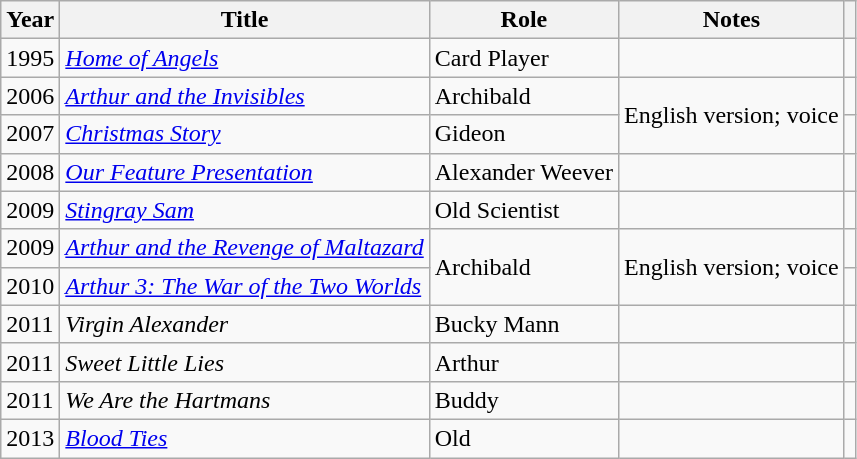<table class="wikitable sortable">
<tr>
<th>Year</th>
<th>Title</th>
<th>Role</th>
<th>Notes</th>
<th></th>
</tr>
<tr>
<td>1995</td>
<td><em><a href='#'>Home of Angels</a></em></td>
<td>Card Player</td>
<td></td>
<td></td>
</tr>
<tr>
<td>2006</td>
<td><em><a href='#'>Arthur and the Invisibles</a></em></td>
<td>Archibald</td>
<td rowspan="2">English version; voice</td>
<td></td>
</tr>
<tr>
<td>2007</td>
<td><a href='#'><em>Christmas Story</em></a></td>
<td>Gideon</td>
<td></td>
</tr>
<tr>
<td>2008</td>
<td><em><a href='#'>Our Feature Presentation</a></em></td>
<td>Alexander Weever</td>
<td></td>
<td></td>
</tr>
<tr>
<td>2009</td>
<td><em><a href='#'>Stingray Sam</a></em></td>
<td>Old Scientist</td>
<td></td>
<td></td>
</tr>
<tr>
<td>2009</td>
<td><em><a href='#'>Arthur and the Revenge of Maltazard</a></em></td>
<td rowspan="2">Archibald</td>
<td rowspan="2">English version; voice</td>
<td></td>
</tr>
<tr>
<td>2010</td>
<td><em><a href='#'>Arthur 3: The War of the Two Worlds</a></em></td>
<td></td>
</tr>
<tr>
<td>2011</td>
<td><em>Virgin Alexander</em></td>
<td>Bucky Mann</td>
<td></td>
<td></td>
</tr>
<tr>
<td>2011</td>
<td><em>Sweet Little Lies</em></td>
<td>Arthur</td>
<td></td>
<td></td>
</tr>
<tr>
<td>2011</td>
<td><em>We Are the Hartmans</em></td>
<td>Buddy</td>
<td></td>
<td></td>
</tr>
<tr>
<td>2013</td>
<td><a href='#'><em>Blood Ties</em></a></td>
<td>Old</td>
<td></td>
<td></td>
</tr>
</table>
